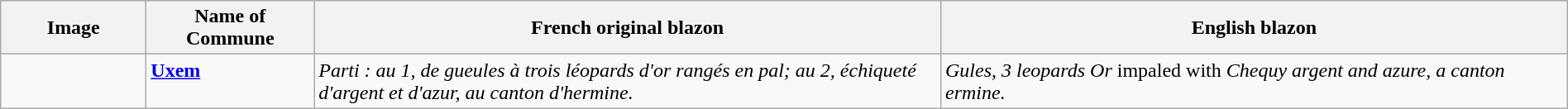<table class="wikitable" width="100%">
<tr>
<th width="110">Image</th>
<th>Name of Commune</th>
<th width="40%">French original blazon</th>
<th width="40%">English blazon</th>
</tr>
<tr valign=top>
<td align=center></td>
<td><strong><a href='#'>Uxem</a></strong></td>
<td><em>Parti : au 1, de gueules à trois léopards d'or rangés en pal; au 2, échiqueté d'argent et d'azur, au canton d'hermine.</em></td>
<td><em>Gules, 3 leopards Or</em> impaled with <em>Chequy argent and azure, a canton ermine.</em></td>
</tr>
</table>
